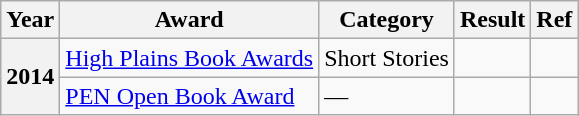<table class="wikitable sortable">
<tr>
<th>Year</th>
<th>Award</th>
<th>Category</th>
<th>Result</th>
<th>Ref</th>
</tr>
<tr>
<th rowspan="2">2014</th>
<td><a href='#'>High Plains Book Awards</a></td>
<td>Short Stories</td>
<td></td>
<td></td>
</tr>
<tr>
<td><a href='#'>PEN Open Book Award</a></td>
<td>—</td>
<td></td>
<td></td>
</tr>
</table>
